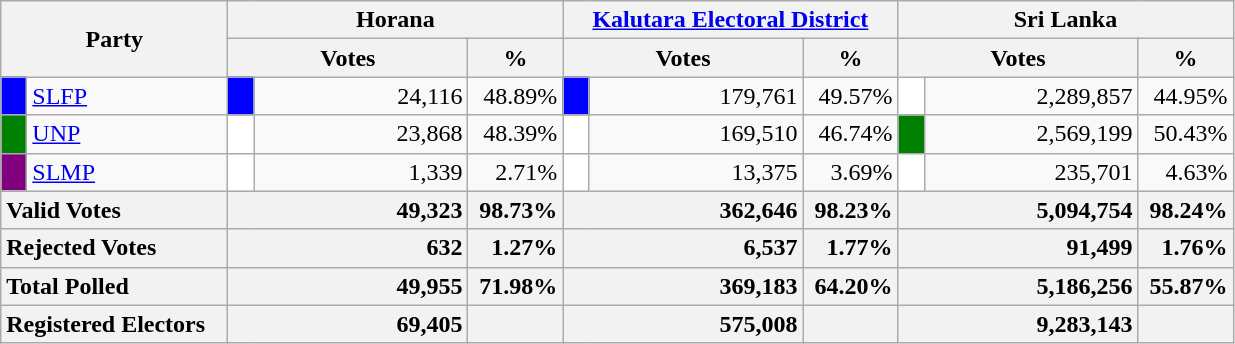<table class="wikitable">
<tr>
<th colspan="2" width="144px"rowspan="2">Party</th>
<th colspan="3" width="216px">Horana</th>
<th colspan="3" width="216px"><a href='#'>Kalutara Electoral District</a></th>
<th colspan="3" width="216px">Sri Lanka</th>
</tr>
<tr>
<th colspan="2" width="144px">Votes</th>
<th>%</th>
<th colspan="2" width="144px">Votes</th>
<th>%</th>
<th colspan="2" width="144px">Votes</th>
<th>%</th>
</tr>
<tr>
<td style="background-color:blue;" width="10px"></td>
<td style="text-align:left;"><a href='#'>SLFP</a></td>
<td style="background-color:blue;" width="10px"></td>
<td style="text-align:right;">24,116</td>
<td style="text-align:right;">48.89%</td>
<td style="background-color:blue;" width="10px"></td>
<td style="text-align:right;">179,761</td>
<td style="text-align:right;">49.57%</td>
<td style="background-color:white;" width="10px"></td>
<td style="text-align:right;">2,289,857</td>
<td style="text-align:right;">44.95%</td>
</tr>
<tr>
<td style="background-color:green;" width="10px"></td>
<td style="text-align:left;"><a href='#'>UNP</a></td>
<td style="background-color:white;" width="10px"></td>
<td style="text-align:right;">23,868</td>
<td style="text-align:right;">48.39%</td>
<td style="background-color:white;" width="10px"></td>
<td style="text-align:right;">169,510</td>
<td style="text-align:right;">46.74%</td>
<td style="background-color:green;" width="10px"></td>
<td style="text-align:right;">2,569,199</td>
<td style="text-align:right;">50.43%</td>
</tr>
<tr>
<td style="background-color:purple;" width="10px"></td>
<td style="text-align:left;"><a href='#'>SLMP</a></td>
<td style="background-color:white;" width="10px"></td>
<td style="text-align:right;">1,339</td>
<td style="text-align:right;">2.71%</td>
<td style="background-color:white;" width="10px"></td>
<td style="text-align:right;">13,375</td>
<td style="text-align:right;">3.69%</td>
<td style="background-color:white;" width="10px"></td>
<td style="text-align:right;">235,701</td>
<td style="text-align:right;">4.63%</td>
</tr>
<tr>
<th colspan="2" width="144px"style="text-align:left;">Valid Votes</th>
<th style="text-align:right;"colspan="2" width="144px">49,323</th>
<th style="text-align:right;">98.73%</th>
<th style="text-align:right;"colspan="2" width="144px">362,646</th>
<th style="text-align:right;">98.23%</th>
<th style="text-align:right;"colspan="2" width="144px">5,094,754</th>
<th style="text-align:right;">98.24%</th>
</tr>
<tr>
<th colspan="2" width="144px"style="text-align:left;">Rejected Votes</th>
<th style="text-align:right;"colspan="2" width="144px">632</th>
<th style="text-align:right;">1.27%</th>
<th style="text-align:right;"colspan="2" width="144px">6,537</th>
<th style="text-align:right;">1.77%</th>
<th style="text-align:right;"colspan="2" width="144px">91,499</th>
<th style="text-align:right;">1.76%</th>
</tr>
<tr>
<th colspan="2" width="144px"style="text-align:left;">Total Polled</th>
<th style="text-align:right;"colspan="2" width="144px">49,955</th>
<th style="text-align:right;">71.98%</th>
<th style="text-align:right;"colspan="2" width="144px">369,183</th>
<th style="text-align:right;">64.20%</th>
<th style="text-align:right;"colspan="2" width="144px">5,186,256</th>
<th style="text-align:right;">55.87%</th>
</tr>
<tr>
<th colspan="2" width="144px"style="text-align:left;">Registered Electors</th>
<th style="text-align:right;"colspan="2" width="144px">69,405</th>
<th></th>
<th style="text-align:right;"colspan="2" width="144px">575,008</th>
<th></th>
<th style="text-align:right;"colspan="2" width="144px">9,283,143</th>
<th></th>
</tr>
</table>
